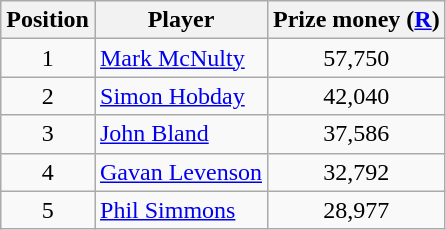<table class=wikitable>
<tr>
<th>Position</th>
<th>Player</th>
<th>Prize money (<a href='#'>R</a>)</th>
</tr>
<tr>
<td align=center>1</td>
<td> <a href='#'>Mark McNulty</a></td>
<td align=center>57,750</td>
</tr>
<tr>
<td align=center>2</td>
<td> <a href='#'>Simon Hobday</a></td>
<td align=center>42,040</td>
</tr>
<tr>
<td align=center>3</td>
<td> <a href='#'>John Bland</a></td>
<td align=center>37,586</td>
</tr>
<tr>
<td align=center>4</td>
<td> <a href='#'>Gavan Levenson</a></td>
<td align=center>32,792</td>
</tr>
<tr>
<td align=center>5</td>
<td> <a href='#'>Phil Simmons</a></td>
<td align=center>28,977</td>
</tr>
</table>
